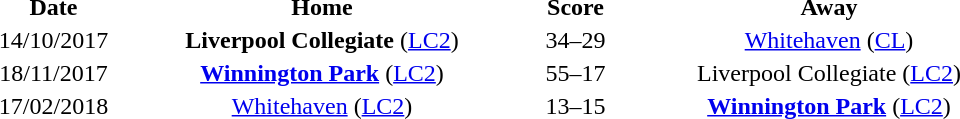<table style="text-align: center">
<tr>
<th width=100 align=centre>Date</th>
<th width=250 align=centre>Home</th>
<th width=80 align=centre>Score</th>
<th width=250 align=centre>Away</th>
</tr>
<tr>
<td>14/10/2017</td>
<td><strong>Liverpool Collegiate</strong> (<a href='#'>LC2</a>)</td>
<td>34–29</td>
<td><a href='#'>Whitehaven</a> (<a href='#'>CL</a>)</td>
</tr>
<tr>
<td>18/11/2017</td>
<td><strong><a href='#'>Winnington Park</a></strong> (<a href='#'>LC2</a>)</td>
<td>55–17</td>
<td>Liverpool Collegiate (<a href='#'>LC2</a>)</td>
</tr>
<tr>
<td>17/02/2018</td>
<td><a href='#'>Whitehaven</a> (<a href='#'>LC2</a>)</td>
<td>13–15</td>
<td><strong><a href='#'>Winnington Park</a></strong> (<a href='#'>LC2</a>)</td>
</tr>
<tr>
</tr>
</table>
